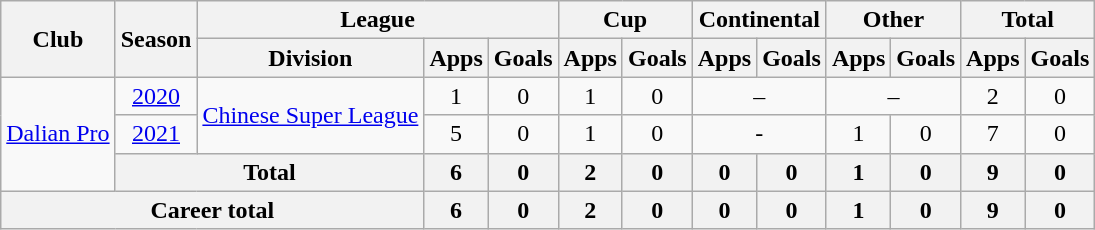<table class="wikitable" style="text-align: center">
<tr>
<th rowspan="2">Club</th>
<th rowspan="2">Season</th>
<th colspan="3">League</th>
<th colspan="2">Cup</th>
<th colspan="2">Continental</th>
<th colspan="2">Other</th>
<th colspan="2">Total</th>
</tr>
<tr>
<th>Division</th>
<th>Apps</th>
<th>Goals</th>
<th>Apps</th>
<th>Goals</th>
<th>Apps</th>
<th>Goals</th>
<th>Apps</th>
<th>Goals</th>
<th>Apps</th>
<th>Goals</th>
</tr>
<tr>
<td rowspan=3><a href='#'>Dalian Pro</a></td>
<td><a href='#'>2020</a></td>
<td rowspan=2><a href='#'>Chinese Super League</a></td>
<td>1</td>
<td>0</td>
<td>1</td>
<td>0</td>
<td colspan="2">–</td>
<td colspan="2">–</td>
<td>2</td>
<td>0</td>
</tr>
<tr>
<td><a href='#'>2021</a></td>
<td>5</td>
<td>0</td>
<td>1</td>
<td>0</td>
<td colspan="2">-</td>
<td>1</td>
<td>0</td>
<td>7</td>
<td>0</td>
</tr>
<tr>
<th colspan="2">Total</th>
<th>6</th>
<th>0</th>
<th>2</th>
<th>0</th>
<th>0</th>
<th>0</th>
<th>1</th>
<th>0</th>
<th>9</th>
<th>0</th>
</tr>
<tr>
<th colspan=3>Career total</th>
<th>6</th>
<th>0</th>
<th>2</th>
<th>0</th>
<th>0</th>
<th>0</th>
<th>1</th>
<th>0</th>
<th>9</th>
<th>0</th>
</tr>
</table>
